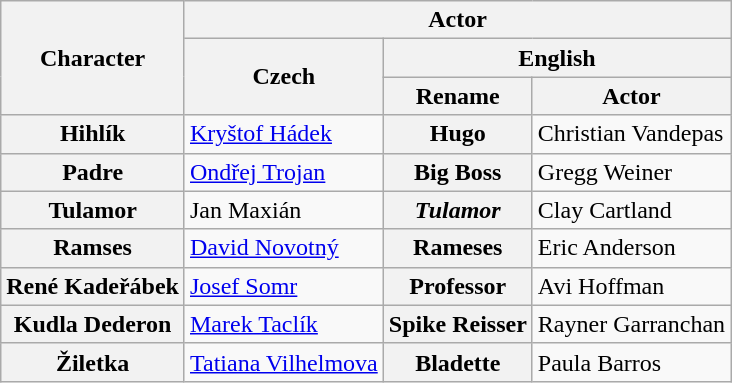<table class="wikitable mw-collapsible">
<tr>
<th rowspan="3">Character</th>
<th colspan="3">Actor</th>
</tr>
<tr>
<th rowspan="2">Czech</th>
<th colspan="2">English</th>
</tr>
<tr>
<th>Rename</th>
<th>Actor</th>
</tr>
<tr>
<th>Hihlík</th>
<td><a href='#'>Kryštof Hádek</a></td>
<th>Hugo</th>
<td>Christian Vandepas</td>
</tr>
<tr>
<th>Padre</th>
<td><a href='#'>Ondřej Trojan</a></td>
<th>Big Boss</th>
<td>Gregg Weiner</td>
</tr>
<tr>
<th>Tulamor</th>
<td>Jan Maxián</td>
<th><em>Tulamor</em></th>
<td>Clay Cartland</td>
</tr>
<tr>
<th>Ramses</th>
<td><a href='#'>David Novotný</a></td>
<th>Rameses</th>
<td>Eric Anderson</td>
</tr>
<tr>
<th>René Kadeřábek</th>
<td><a href='#'>Josef Somr</a></td>
<th>Professor</th>
<td>Avi Hoffman</td>
</tr>
<tr>
<th>Kudla Dederon</th>
<td><a href='#'>Marek Taclík</a></td>
<th>Spike Reisser</th>
<td>Rayner Garranchan</td>
</tr>
<tr>
<th>Žiletka</th>
<td><a href='#'>Tatiana Vilhelmova</a></td>
<th>Bladette</th>
<td>Paula Barros</td>
</tr>
</table>
